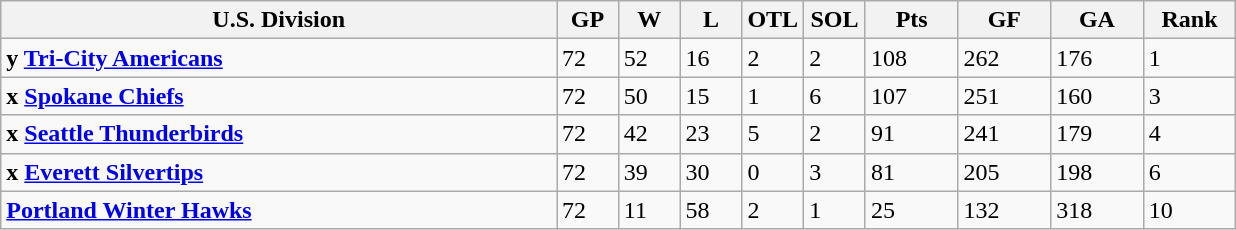<table class="wikitable">
<tr>
<th style="width:45%;">U.S. Division</th>
<th style="width:5%;">GP</th>
<th style="width:5%;">W</th>
<th style="width:5%;">L</th>
<th style="width:5%;">OTL</th>
<th style="width:5%;">SOL</th>
<th style="width:7.5%;">Pts</th>
<th style="width:7.5%;">GF</th>
<th style="width:7.5%;">GA</th>
<th style="width:7.5%;">Rank</th>
</tr>
<tr>
<td><strong>y <a href='#'>Tri-City Americans</a></strong></td>
<td>72</td>
<td>52</td>
<td>16</td>
<td>2</td>
<td>2</td>
<td>108</td>
<td>262</td>
<td>176</td>
<td>1</td>
</tr>
<tr>
<td><strong>x <a href='#'>Spokane Chiefs</a></strong></td>
<td>72</td>
<td>50</td>
<td>15</td>
<td>1</td>
<td>6</td>
<td>107</td>
<td>251</td>
<td>160</td>
<td>3</td>
</tr>
<tr>
<td><strong>x <a href='#'>Seattle Thunderbirds</a></strong></td>
<td>72</td>
<td>42</td>
<td>23</td>
<td>5</td>
<td>2</td>
<td>91</td>
<td>241</td>
<td>179</td>
<td>4</td>
</tr>
<tr>
<td><strong>x <a href='#'>Everett Silvertips</a></strong></td>
<td>72</td>
<td>39</td>
<td>30</td>
<td>0</td>
<td>3</td>
<td>81</td>
<td>205</td>
<td>198</td>
<td>6</td>
</tr>
<tr>
<td><strong><a href='#'>Portland Winter Hawks</a></strong></td>
<td>72</td>
<td>11</td>
<td>58</td>
<td>2</td>
<td>1</td>
<td>25</td>
<td>132</td>
<td>318</td>
<td>10</td>
</tr>
</table>
